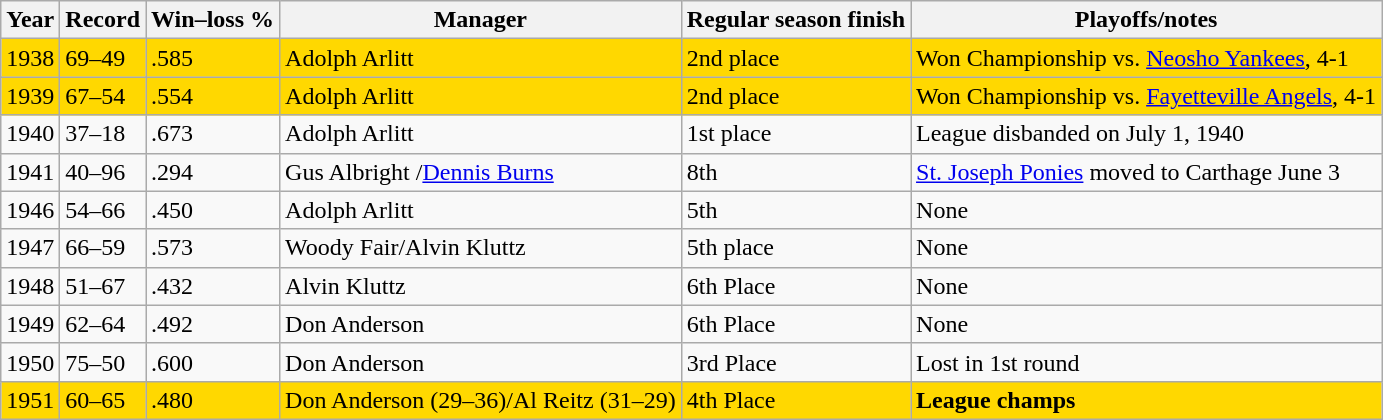<table class="wikitable">
<tr>
<th>Year</th>
<th>Record</th>
<th>Win–loss %</th>
<th>Manager</th>
<th>Regular season finish</th>
<th>Playoffs/notes</th>
</tr>
<tr bgcolor="#FFD800">
<td>1938</td>
<td>69–49</td>
<td>.585</td>
<td>Adolph Arlitt</td>
<td>2nd place</td>
<td>Won Championship vs. <a href='#'>Neosho Yankees</a>, 4-1</td>
</tr>
<tr bgcolor="#FFD800">
<td>1939</td>
<td>67–54</td>
<td>.554</td>
<td>Adolph Arlitt</td>
<td>2nd place</td>
<td>Won Championship vs. <a href='#'>Fayetteville Angels</a>, 4-1</td>
</tr>
<tr>
<td>1940</td>
<td>37–18</td>
<td>.673</td>
<td>Adolph Arlitt</td>
<td>1st place</td>
<td>League disbanded on July 1, 1940</td>
</tr>
<tr>
<td>1941</td>
<td>40–96</td>
<td>.294</td>
<td>Gus Albright /<a href='#'>Dennis Burns</a></td>
<td>8th</td>
<td><a href='#'>St. Joseph Ponies</a> moved to Carthage June 3</td>
</tr>
<tr>
<td>1946</td>
<td>54–66</td>
<td>.450</td>
<td>Adolph Arlitt</td>
<td>5th</td>
<td>None</td>
</tr>
<tr>
<td>1947</td>
<td>66–59</td>
<td>.573</td>
<td>Woody Fair/Alvin Kluttz</td>
<td>5th place</td>
<td>None</td>
</tr>
<tr>
<td>1948</td>
<td>51–67</td>
<td>.432</td>
<td>Alvin Kluttz</td>
<td>6th Place</td>
<td>None</td>
</tr>
<tr>
<td>1949</td>
<td>62–64</td>
<td>.492</td>
<td>Don Anderson</td>
<td>6th Place</td>
<td>None</td>
</tr>
<tr>
<td>1950</td>
<td>75–50</td>
<td>.600</td>
<td>Don Anderson</td>
<td>3rd Place</td>
<td>Lost in 1st round</td>
</tr>
<tr bgcolor="#FFD800">
<td>1951</td>
<td>60–65</td>
<td>.480</td>
<td>Don Anderson (29–36)/Al Reitz (31–29)</td>
<td>4th Place</td>
<td><strong>League champs</strong></td>
</tr>
</table>
